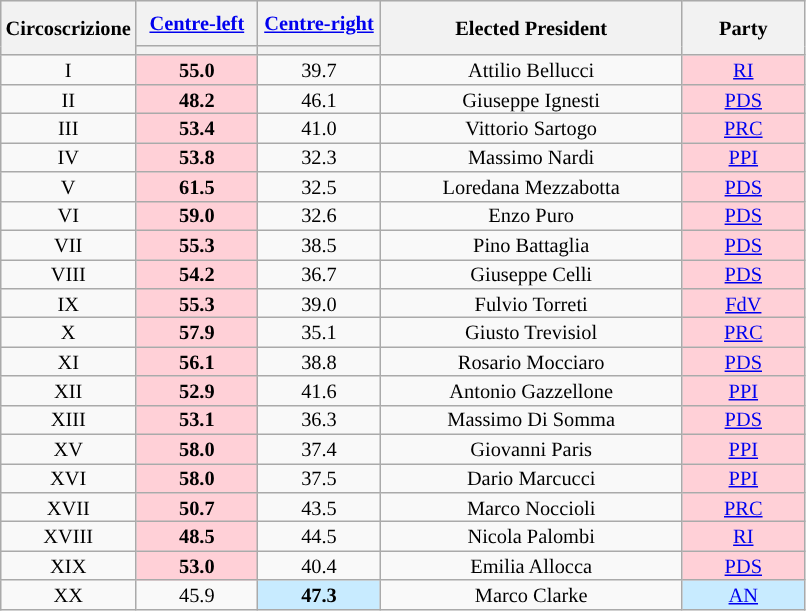<table class="wikitable" style="text-align:center; font-size:85%; line-height:13px">
<tr style="height:30px; background-color:#E9E9E9">
<th style="width:50px;" rowspan="2">Circoscrizione</th>
<th style="width:75px;"><a href='#'>Centre-left</a></th>
<th style="width:75px;"><a href='#'>Centre-right</a></th>
<th style="width:195px;" rowspan="2">Elected President</th>
<th style="width:75px;" rowspan="2">Party</th>
</tr>
<tr>
<th style="background:"></th>
<th style="background:"></th>
</tr>
<tr>
<td>I</td>
<td style="background:#FFD0D7"><strong>55.0</strong></td>
<td>39.7</td>
<td>Attilio Bellucci</td>
<td style="background:#FFD0D7"><a href='#'>RI</a></td>
</tr>
<tr>
<td>II</td>
<td style="background:#FFD0D7"><strong>48.2</strong></td>
<td>46.1</td>
<td>Giuseppe Ignesti</td>
<td style="background:#FFD0D7"><a href='#'>PDS</a></td>
</tr>
<tr>
<td>III</td>
<td style="background:#FFD0D7"><strong>53.4</strong></td>
<td>41.0</td>
<td>Vittorio Sartogo</td>
<td style="background:#FFD0D7"><a href='#'>PRC</a></td>
</tr>
<tr>
<td>IV</td>
<td style="background:#FFD0D7"><strong>53.8</strong></td>
<td>32.3</td>
<td>Massimo Nardi</td>
<td style="background:#FFD0D7"><a href='#'>PPI</a></td>
</tr>
<tr>
<td>V</td>
<td style="background:#FFD0D7"><strong>61.5</strong></td>
<td>32.5</td>
<td>Loredana Mezzabotta</td>
<td style="background:#FFD0D7"><a href='#'>PDS</a></td>
</tr>
<tr>
<td>VI</td>
<td style="background:#FFD0D7"><strong>59.0</strong></td>
<td>32.6</td>
<td>Enzo Puro</td>
<td style="background:#FFD0D7"><a href='#'>PDS</a></td>
</tr>
<tr>
<td>VII</td>
<td style="background:#FFD0D7"><strong>55.3</strong></td>
<td>38.5</td>
<td>Pino Battaglia</td>
<td style="background:#FFD0D7"><a href='#'>PDS</a></td>
</tr>
<tr>
<td>VIII</td>
<td style="background:#FFD0D7"><strong>54.2</strong></td>
<td>36.7</td>
<td>Giuseppe Celli</td>
<td style="background:#FFD0D7"><a href='#'>PDS</a></td>
</tr>
<tr>
<td>IX</td>
<td style="background:#FFD0D7"><strong>55.3</strong></td>
<td>39.0</td>
<td>Fulvio Torreti</td>
<td style="background:#FFD0D7"><a href='#'>FdV</a></td>
</tr>
<tr>
<td>X</td>
<td style="background:#FFD0D7"><strong>57.9</strong></td>
<td>35.1</td>
<td>Giusto Trevisiol</td>
<td style="background:#FFD0D7"><a href='#'>PRC</a></td>
</tr>
<tr>
<td>XI</td>
<td style="background:#FFD0D7"><strong>56.1</strong></td>
<td>38.8</td>
<td>Rosario Mocciaro</td>
<td style="background:#FFD0D7"><a href='#'>PDS</a></td>
</tr>
<tr>
<td>XII</td>
<td style="background:#FFD0D7"><strong>52.9</strong></td>
<td>41.6</td>
<td>Antonio Gazzellone</td>
<td style="background:#FFD0D7"><a href='#'>PPI</a></td>
</tr>
<tr>
<td>XIII</td>
<td style="background:#FFD0D7"><strong>53.1</strong></td>
<td>36.3</td>
<td>Massimo Di Somma</td>
<td style="background:#FFD0D7"><a href='#'>PDS</a></td>
</tr>
<tr>
<td>XV</td>
<td style="background:#FFD0D7"><strong>58.0</strong></td>
<td>37.4</td>
<td>Giovanni Paris</td>
<td style="background:#FFD0D7"><a href='#'>PPI</a></td>
</tr>
<tr>
<td>XVI</td>
<td style="background:#FFD0D7"><strong>58.0</strong></td>
<td>37.5</td>
<td>Dario Marcucci</td>
<td style="background:#FFD0D7"><a href='#'>PPI</a></td>
</tr>
<tr>
<td>XVII</td>
<td style="background:#FFD0D7"><strong>50.7</strong></td>
<td>43.5</td>
<td>Marco Noccioli</td>
<td style="background:#FFD0D7"><a href='#'>PRC</a></td>
</tr>
<tr>
<td>XVIII</td>
<td style="background:#FFD0D7"><strong>48.5</strong></td>
<td>44.5</td>
<td>Nicola Palombi</td>
<td style="background:#FFD0D7"><a href='#'>RI</a></td>
</tr>
<tr>
<td>XIX</td>
<td style="background:#FFD0D7"><strong>53.0</strong></td>
<td>40.4</td>
<td>Emilia Allocca</td>
<td style="background:#FFD0D7"><a href='#'>PDS</a></td>
</tr>
<tr>
<td>XX</td>
<td>45.9</td>
<td style="background:#C8EBFF"><strong>47.3</strong></td>
<td>Marco Clarke</td>
<td style="background:#C8EBFF"><a href='#'>AN</a></td>
</tr>
</table>
